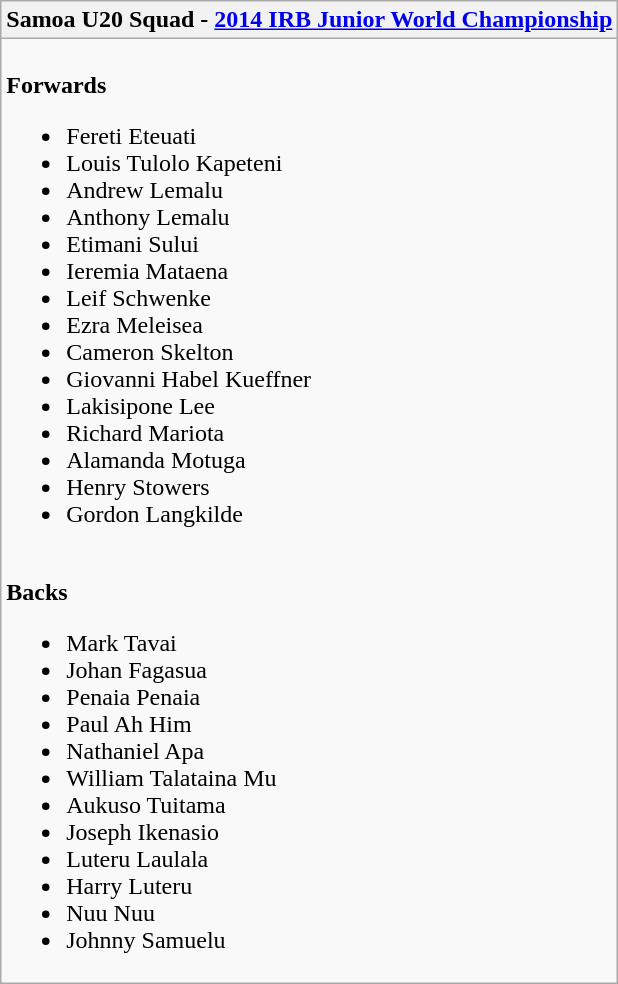<table class="wikitable collapsible collapsed">
<tr>
<th><strong>Samoa U20 Squad - <a href='#'>2014 IRB Junior World Championship</a></strong></th>
</tr>
<tr>
<td><br>
<strong>Forwards</strong><ul><li>Fereti Eteuati</li><li>Louis Tulolo Kapeteni</li><li>Andrew Lemalu</li><li>Anthony Lemalu</li><li>Etimani Sului</li><li>Ieremia Mataena</li><li>Leif Schwenke</li><li>Ezra Meleisea</li><li>Cameron Skelton</li><li>Giovanni Habel Kueffner</li><li>Lakisipone Lee</li><li>Richard Mariota</li><li>Alamanda Motuga</li><li>Henry Stowers</li><li>Gordon Langkilde</li></ul><br><strong>Backs</strong><ul><li>Mark Tavai</li><li>Johan Fagasua</li><li>Penaia Penaia</li><li>Paul Ah Him</li><li>Nathaniel Apa</li><li>William Talataina Mu</li><li>Aukuso Tuitama</li><li>Joseph Ikenasio</li><li>Luteru Laulala</li><li>Harry Luteru</li><li>Nuu Nuu</li><li>Johnny Samuelu</li></ul></td>
</tr>
</table>
